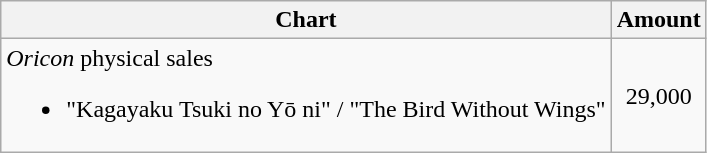<table class="wikitable">
<tr>
<th>Chart</th>
<th>Amount</th>
</tr>
<tr>
<td><em>Oricon</em> physical sales<br><ul><li>"Kagayaku Tsuki no Yō ni" / "The Bird Without Wings"</li></ul></td>
<td align="center">29,000</td>
</tr>
</table>
